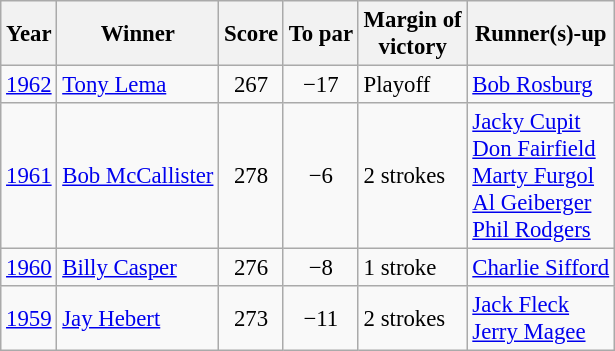<table class="wikitable" style="font-size:95%">
<tr>
<th>Year</th>
<th>Winner</th>
<th>Score</th>
<th>To par</th>
<th>Margin of<br>victory</th>
<th>Runner(s)-up</th>
</tr>
<tr>
<td><a href='#'>1962</a></td>
<td> <a href='#'>Tony Lema</a></td>
<td align=center>267</td>
<td align=center>−17</td>
<td>Playoff</td>
<td> <a href='#'>Bob Rosburg</a></td>
</tr>
<tr>
<td><a href='#'>1961</a></td>
<td> <a href='#'>Bob McCallister</a></td>
<td align=center>278</td>
<td align=center>−6</td>
<td>2 strokes</td>
<td> <a href='#'>Jacky Cupit</a><br> <a href='#'>Don Fairfield</a><br> <a href='#'>Marty Furgol</a><br> <a href='#'>Al Geiberger</a><br> <a href='#'>Phil Rodgers</a></td>
</tr>
<tr>
<td><a href='#'>1960</a></td>
<td> <a href='#'>Billy Casper</a></td>
<td align=center>276</td>
<td align=center>−8</td>
<td>1 stroke</td>
<td> <a href='#'>Charlie Sifford</a></td>
</tr>
<tr>
<td><a href='#'>1959</a></td>
<td> <a href='#'>Jay Hebert</a></td>
<td align=center>273</td>
<td align=center>−11</td>
<td>2 strokes</td>
<td> <a href='#'>Jack Fleck</a><br> <a href='#'>Jerry Magee</a></td>
</tr>
</table>
